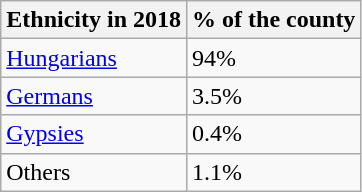<table class="wikitable">
<tr>
<th>Ethnicity in 2018</th>
<th>% of the county</th>
</tr>
<tr>
<td><a href='#'>Hungarians</a></td>
<td>94%</td>
</tr>
<tr>
<td><a href='#'>Germans</a></td>
<td>3.5%</td>
</tr>
<tr>
<td><a href='#'>Gypsies</a></td>
<td>0.4%</td>
</tr>
<tr>
<td>Others</td>
<td>1.1%</td>
</tr>
</table>
